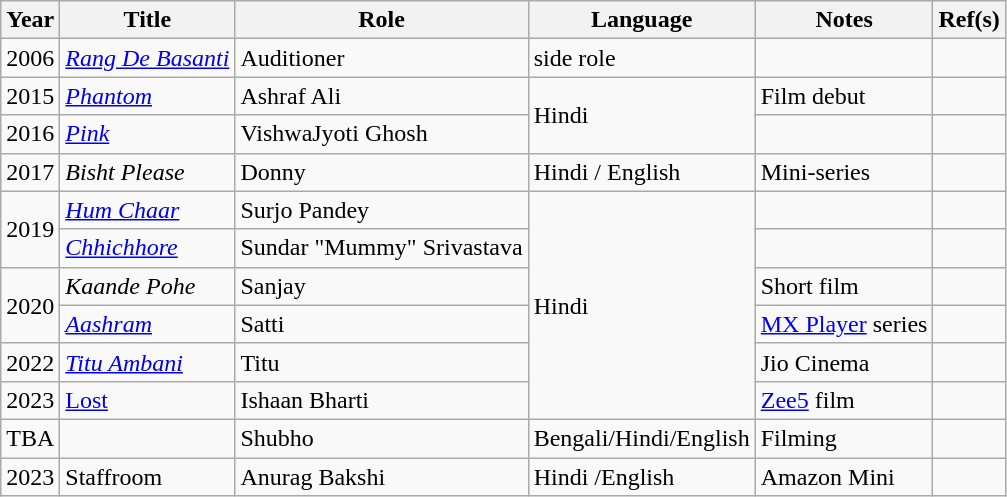<table class="wikitable">
<tr>
<th>Year</th>
<th>Title</th>
<th>Role</th>
<th>Language</th>
<th>Notes</th>
<th>Ref(s)</th>
</tr>
<tr>
<td>2006</td>
<td><em><a href='#'>Rang De Basanti</a></em></td>
<td>Auditioner</td>
<td>side role</td>
<td></td>
<td></td>
</tr>
<tr>
<td>2015</td>
<td><em><a href='#'>Phantom</a></em></td>
<td>Ashraf Ali</td>
<td rowspan=2>Hindi</td>
<td>Film debut</td>
<td></td>
</tr>
<tr>
<td>2016</td>
<td><em><a href='#'>Pink</a></em></td>
<td>VishwaJyoti Ghosh</td>
<td></td>
<td></td>
</tr>
<tr>
<td>2017</td>
<td><em>Bisht Please</em></td>
<td>Donny</td>
<td>Hindi / English</td>
<td>Mini-series</td>
<td></td>
</tr>
<tr>
<td rowspan=2>2019</td>
<td><em><a href='#'>Hum Chaar</a></em></td>
<td>Surjo Pandey</td>
<td rowspan=6>Hindi</td>
<td></td>
<td></td>
</tr>
<tr>
<td><em><a href='#'>Chhichhore</a></em></td>
<td>Sundar "Mummy" Srivastava</td>
<td></td>
<td></td>
</tr>
<tr>
<td rowspan=2>2020</td>
<td><em>Kaande Pohe</em></td>
<td>Sanjay</td>
<td>Short film</td>
<td></td>
</tr>
<tr>
<td><em><a href='#'>Aashram</a></em></td>
<td>Satti</td>
<td><a href='#'>MX Player</a> series</td>
<td></td>
</tr>
<tr>
<td>2022</td>
<td><em><a href='#'>Titu Ambani</a></em></td>
<td>Titu</td>
<td>Jio Cinema</td>
<td></td>
</tr>
<tr>
<td>2023</td>
<td><a href='#'>Lost</a></td>
<td>Ishaan Bharti</td>
<td><a href='#'>Zee5</a> film</td>
<td></td>
</tr>
<tr>
<td>TBA</td>
<td></td>
<td>Shubho</td>
<td>Bengali/Hindi/English</td>
<td>Filming</td>
<td></td>
</tr>
<tr>
<td>2023</td>
<td>Staffroom</td>
<td>Anurag Bakshi</td>
<td>Hindi /English</td>
<td>Amazon Mini</td>
<td></td>
</tr>
</table>
